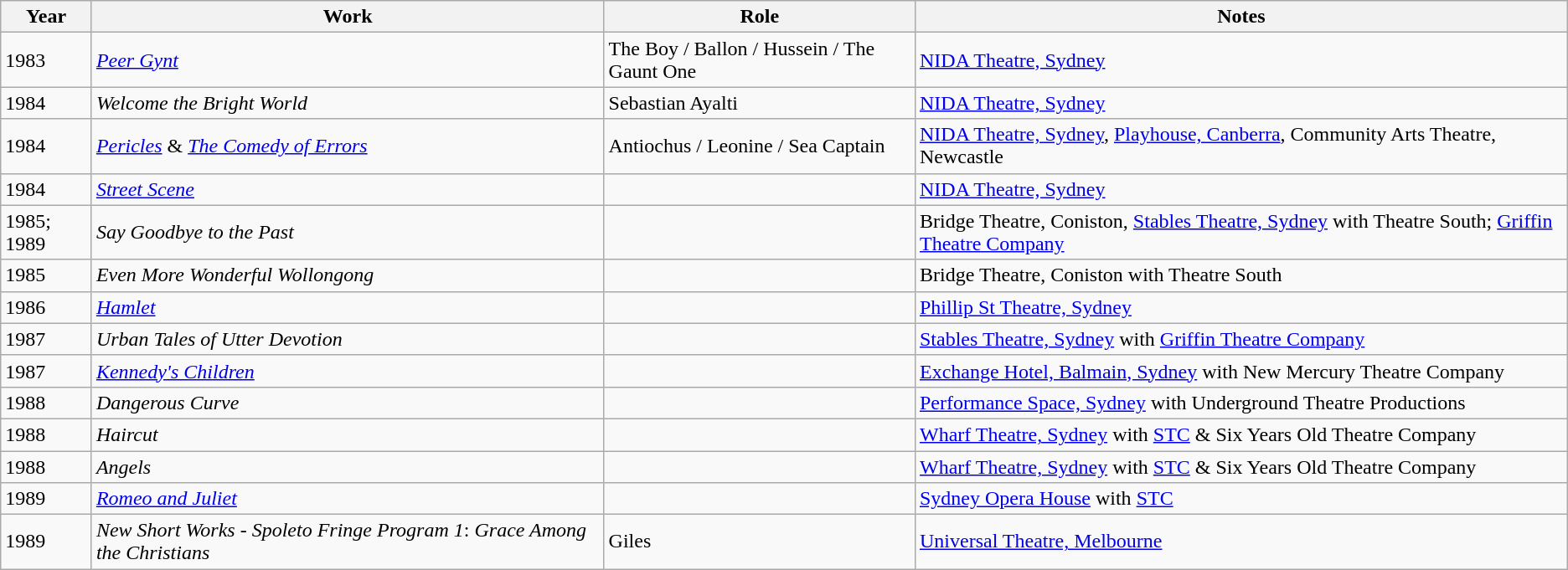<table class=wikitable>
<tr>
<th>Year</th>
<th>Work</th>
<th>Role</th>
<th>Notes</th>
</tr>
<tr>
<td>1983</td>
<td><em><a href='#'>Peer Gynt</a></em></td>
<td>The Boy / Ballon / Hussein / The Gaunt One</td>
<td><a href='#'>NIDA Theatre, Sydney</a></td>
</tr>
<tr>
<td>1984</td>
<td><em>Welcome the Bright World</em></td>
<td>Sebastian Ayalti</td>
<td><a href='#'>NIDA Theatre, Sydney</a></td>
</tr>
<tr>
<td>1984</td>
<td><em><a href='#'>Pericles</a></em> & <em><a href='#'>The Comedy of Errors</a></em></td>
<td>Antiochus / Leonine / Sea Captain</td>
<td><a href='#'>NIDA Theatre, Sydney</a>, <a href='#'>Playhouse, Canberra</a>, Community Arts Theatre, Newcastle</td>
</tr>
<tr>
<td>1984</td>
<td><em><a href='#'>Street Scene</a></em></td>
<td></td>
<td><a href='#'>NIDA Theatre, Sydney</a></td>
</tr>
<tr>
<td>1985; 1989</td>
<td><em>Say Goodbye to the Past</em></td>
<td></td>
<td>Bridge Theatre, Coniston, <a href='#'>Stables Theatre, Sydney</a> with Theatre South; <a href='#'>Griffin Theatre Company</a></td>
</tr>
<tr>
<td>1985</td>
<td><em>Even More Wonderful Wollongong</em></td>
<td></td>
<td>Bridge Theatre, Coniston with Theatre South</td>
</tr>
<tr>
<td>1986</td>
<td><em><a href='#'>Hamlet</a></em></td>
<td></td>
<td><a href='#'>Phillip St Theatre, Sydney</a></td>
</tr>
<tr>
<td>1987</td>
<td><em>Urban Tales of Utter Devotion</em></td>
<td></td>
<td><a href='#'>Stables Theatre, Sydney</a> with <a href='#'>Griffin Theatre Company</a></td>
</tr>
<tr>
<td>1987</td>
<td><em><a href='#'>Kennedy's Children</a></em></td>
<td></td>
<td><a href='#'>Exchange Hotel, Balmain, Sydney</a> with New Mercury Theatre Company</td>
</tr>
<tr>
<td>1988</td>
<td><em>Dangerous Curve</em></td>
<td></td>
<td><a href='#'>Performance Space, Sydney</a> with Underground Theatre Productions</td>
</tr>
<tr>
<td>1988</td>
<td><em>Haircut</em></td>
<td></td>
<td><a href='#'>Wharf Theatre, Sydney</a> with <a href='#'>STC</a> & Six Years Old Theatre Company</td>
</tr>
<tr>
<td>1988</td>
<td><em>Angels</em></td>
<td></td>
<td><a href='#'>Wharf Theatre, Sydney</a> with <a href='#'>STC</a> & Six Years Old Theatre Company</td>
</tr>
<tr>
<td>1989</td>
<td><em><a href='#'>Romeo and Juliet</a></em></td>
<td></td>
<td><a href='#'>Sydney Opera House</a> with <a href='#'>STC</a></td>
</tr>
<tr>
<td>1989</td>
<td><em>New Short Works - Spoleto Fringe Program 1</em>: <em>Grace Among the Christians</em></td>
<td>Giles</td>
<td><a href='#'>Universal Theatre, Melbourne</a></td>
</tr>
</table>
